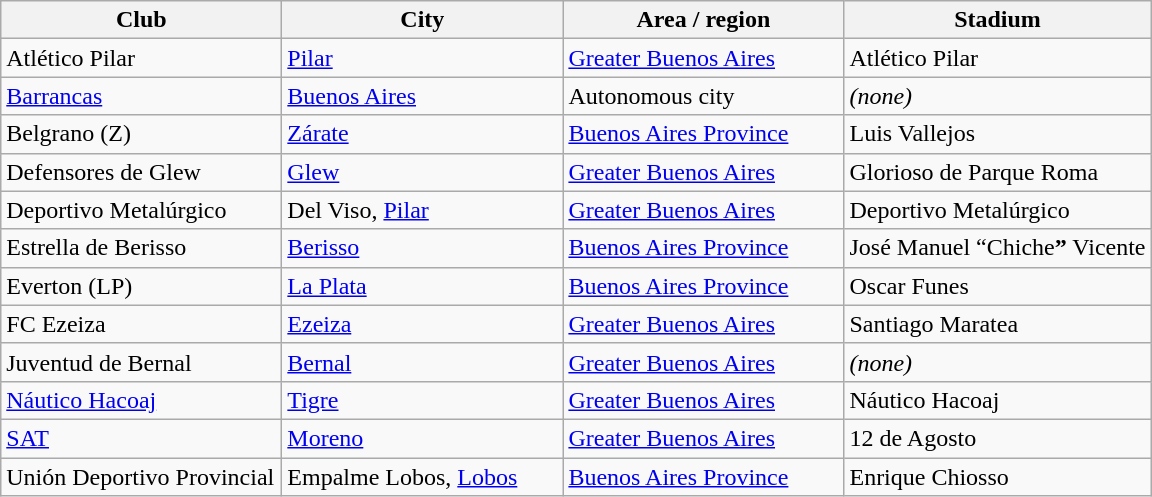<table class="wikitable sortable">
<tr>
<th width=180px>Club</th>
<th width=180px>City</th>
<th width= 180px>Area / region</th>
<th width=>Stadium</th>
</tr>
<tr>
<td>Atlético Pilar</td>
<td><a href='#'>Pilar</a></td>
<td><a href='#'>Greater Buenos Aires</a></td>
<td>Atlético Pilar</td>
</tr>
<tr>
<td><a href='#'>Barrancas</a></td>
<td><a href='#'>Buenos Aires</a></td>
<td>Autonomous city</td>
<td><em>(none)</em></td>
</tr>
<tr>
<td>Belgrano (Z)</td>
<td><a href='#'>Zárate</a></td>
<td><a href='#'>Buenos Aires Province</a></td>
<td>Luis Vallejos</td>
</tr>
<tr>
<td>Defensores de Glew</td>
<td><a href='#'>Glew</a></td>
<td><a href='#'>Greater Buenos Aires</a></td>
<td>Glorioso de Parque Roma</td>
</tr>
<tr>
<td>Deportivo Metalúrgico</td>
<td>Del Viso, <a href='#'>Pilar</a></td>
<td><a href='#'>Greater Buenos Aires</a></td>
<td>Deportivo Metalúrgico</td>
</tr>
<tr>
<td>Estrella de Berisso</td>
<td><a href='#'>Berisso</a></td>
<td><a href='#'>Buenos Aires Province</a></td>
<td>José Manuel “Chiche<strong>”</strong>  Vicente</td>
</tr>
<tr>
<td>Everton (LP)</td>
<td><a href='#'>La Plata</a></td>
<td><a href='#'>Buenos Aires Province</a></td>
<td>Oscar Funes</td>
</tr>
<tr>
<td>FC Ezeiza</td>
<td><a href='#'>Ezeiza</a></td>
<td><a href='#'>Greater Buenos Aires</a></td>
<td>Santiago Maratea</td>
</tr>
<tr>
<td>Juventud de Bernal</td>
<td><a href='#'>Bernal</a></td>
<td><a href='#'>Greater Buenos Aires</a></td>
<td><em>(none)</em></td>
</tr>
<tr>
<td><a href='#'>Náutico Hacoaj</a></td>
<td><a href='#'>Tigre</a></td>
<td><a href='#'>Greater Buenos Aires</a></td>
<td>Náutico Hacoaj</td>
</tr>
<tr>
<td><a href='#'>SAT</a></td>
<td><a href='#'>Moreno</a></td>
<td><a href='#'>Greater Buenos Aires</a></td>
<td>12 de Agosto</td>
</tr>
<tr>
<td>Unión Deportivo Provincial</td>
<td>Empalme Lobos, <a href='#'>Lobos</a></td>
<td><a href='#'>Buenos Aires Province</a></td>
<td>Enrique Chiosso</td>
</tr>
</table>
